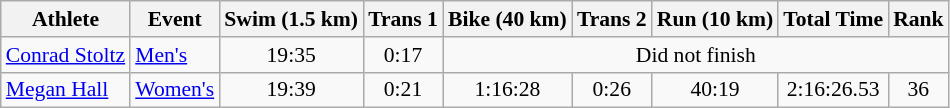<table class="wikitable" style="font-size:90%">
<tr>
<th>Athlete</th>
<th>Event</th>
<th>Swim (1.5 km)</th>
<th>Trans 1</th>
<th>Bike (40 km)</th>
<th>Trans 2</th>
<th>Run (10 km)</th>
<th>Total Time</th>
<th>Rank</th>
</tr>
<tr align=center>
<td align=left><a href='#'>Conrad Stoltz</a></td>
<td align=left><a href='#'>Men's</a></td>
<td>19:35</td>
<td>0:17</td>
<td colspan=5>Did not finish</td>
</tr>
<tr align=center>
<td align=left><a href='#'>Megan Hall</a></td>
<td align=left><a href='#'>Women's</a></td>
<td>19:39</td>
<td>0:21</td>
<td>1:16:28</td>
<td>0:26</td>
<td>40:19</td>
<td>2:16:26.53</td>
<td>36</td>
</tr>
</table>
